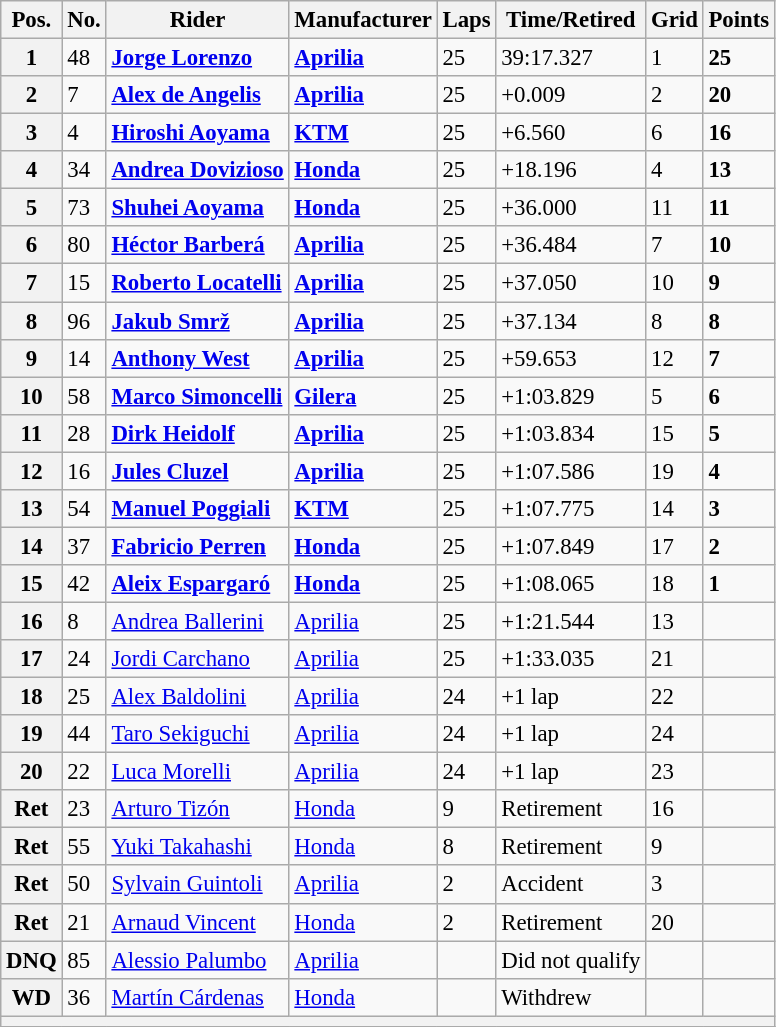<table class="wikitable" style="font-size: 95%;">
<tr>
<th>Pos.</th>
<th>No.</th>
<th>Rider</th>
<th>Manufacturer</th>
<th>Laps</th>
<th>Time/Retired</th>
<th>Grid</th>
<th>Points</th>
</tr>
<tr>
<th>1</th>
<td>48</td>
<td> <strong><a href='#'>Jorge Lorenzo</a></strong></td>
<td><strong><a href='#'>Aprilia</a></strong></td>
<td>25</td>
<td>39:17.327</td>
<td>1</td>
<td><strong>25</strong></td>
</tr>
<tr>
<th>2</th>
<td>7</td>
<td> <strong><a href='#'>Alex de Angelis</a></strong></td>
<td><strong><a href='#'>Aprilia</a></strong></td>
<td>25</td>
<td>+0.009</td>
<td>2</td>
<td><strong>20</strong></td>
</tr>
<tr>
<th>3</th>
<td>4</td>
<td> <strong><a href='#'>Hiroshi Aoyama</a></strong></td>
<td><strong><a href='#'>KTM</a></strong></td>
<td>25</td>
<td>+6.560</td>
<td>6</td>
<td><strong>16</strong></td>
</tr>
<tr>
<th>4</th>
<td>34</td>
<td> <strong><a href='#'>Andrea Dovizioso</a></strong></td>
<td><strong><a href='#'>Honda</a></strong></td>
<td>25</td>
<td>+18.196</td>
<td>4</td>
<td><strong>13</strong></td>
</tr>
<tr>
<th>5</th>
<td>73</td>
<td> <strong><a href='#'>Shuhei Aoyama</a></strong></td>
<td><strong><a href='#'>Honda</a></strong></td>
<td>25</td>
<td>+36.000</td>
<td>11</td>
<td><strong>11</strong></td>
</tr>
<tr>
<th>6</th>
<td>80</td>
<td> <strong><a href='#'>Héctor Barberá</a></strong></td>
<td><strong><a href='#'>Aprilia</a></strong></td>
<td>25</td>
<td>+36.484</td>
<td>7</td>
<td><strong>10</strong></td>
</tr>
<tr>
<th>7</th>
<td>15</td>
<td> <strong><a href='#'>Roberto Locatelli</a></strong></td>
<td><strong><a href='#'>Aprilia</a></strong></td>
<td>25</td>
<td>+37.050</td>
<td>10</td>
<td><strong>9</strong></td>
</tr>
<tr>
<th>8</th>
<td>96</td>
<td> <strong><a href='#'>Jakub Smrž</a></strong></td>
<td><strong><a href='#'>Aprilia</a></strong></td>
<td>25</td>
<td>+37.134</td>
<td>8</td>
<td><strong>8</strong></td>
</tr>
<tr>
<th>9</th>
<td>14</td>
<td> <strong><a href='#'>Anthony West</a></strong></td>
<td><strong><a href='#'>Aprilia</a></strong></td>
<td>25</td>
<td>+59.653</td>
<td>12</td>
<td><strong>7</strong></td>
</tr>
<tr>
<th>10</th>
<td>58</td>
<td> <strong><a href='#'>Marco Simoncelli</a></strong></td>
<td><strong><a href='#'>Gilera</a></strong></td>
<td>25</td>
<td>+1:03.829</td>
<td>5</td>
<td><strong>6</strong></td>
</tr>
<tr>
<th>11</th>
<td>28</td>
<td> <strong><a href='#'>Dirk Heidolf</a></strong></td>
<td><strong><a href='#'>Aprilia</a></strong></td>
<td>25</td>
<td>+1:03.834</td>
<td>15</td>
<td><strong>5</strong></td>
</tr>
<tr>
<th>12</th>
<td>16</td>
<td> <strong><a href='#'>Jules Cluzel</a></strong></td>
<td><strong><a href='#'>Aprilia</a></strong></td>
<td>25</td>
<td>+1:07.586</td>
<td>19</td>
<td><strong>4</strong></td>
</tr>
<tr>
<th>13</th>
<td>54</td>
<td> <strong><a href='#'>Manuel Poggiali</a></strong></td>
<td><strong><a href='#'>KTM</a></strong></td>
<td>25</td>
<td>+1:07.775</td>
<td>14</td>
<td><strong>3</strong></td>
</tr>
<tr>
<th>14</th>
<td>37</td>
<td> <strong><a href='#'>Fabricio Perren</a></strong></td>
<td><strong><a href='#'>Honda</a></strong></td>
<td>25</td>
<td>+1:07.849</td>
<td>17</td>
<td><strong>2</strong></td>
</tr>
<tr>
<th>15</th>
<td>42</td>
<td> <strong><a href='#'>Aleix Espargaró</a></strong></td>
<td><strong><a href='#'>Honda</a></strong></td>
<td>25</td>
<td>+1:08.065</td>
<td>18</td>
<td><strong>1</strong></td>
</tr>
<tr>
<th>16</th>
<td>8</td>
<td> <a href='#'>Andrea Ballerini</a></td>
<td><a href='#'>Aprilia</a></td>
<td>25</td>
<td>+1:21.544</td>
<td>13</td>
<td></td>
</tr>
<tr>
<th>17</th>
<td>24</td>
<td> <a href='#'>Jordi Carchano</a></td>
<td><a href='#'>Aprilia</a></td>
<td>25</td>
<td>+1:33.035</td>
<td>21</td>
<td></td>
</tr>
<tr>
<th>18</th>
<td>25</td>
<td> <a href='#'>Alex Baldolini</a></td>
<td><a href='#'>Aprilia</a></td>
<td>24</td>
<td>+1 lap</td>
<td>22</td>
<td></td>
</tr>
<tr>
<th>19</th>
<td>44</td>
<td> <a href='#'>Taro Sekiguchi</a></td>
<td><a href='#'>Aprilia</a></td>
<td>24</td>
<td>+1 lap</td>
<td>24</td>
<td></td>
</tr>
<tr>
<th>20</th>
<td>22</td>
<td> <a href='#'>Luca Morelli</a></td>
<td><a href='#'>Aprilia</a></td>
<td>24</td>
<td>+1 lap</td>
<td>23</td>
<td></td>
</tr>
<tr>
<th>Ret</th>
<td>23</td>
<td> <a href='#'>Arturo Tizón</a></td>
<td><a href='#'>Honda</a></td>
<td>9</td>
<td>Retirement</td>
<td>16</td>
<td></td>
</tr>
<tr>
<th>Ret</th>
<td>55</td>
<td> <a href='#'>Yuki Takahashi</a></td>
<td><a href='#'>Honda</a></td>
<td>8</td>
<td>Retirement</td>
<td>9</td>
<td></td>
</tr>
<tr>
<th>Ret</th>
<td>50</td>
<td> <a href='#'>Sylvain Guintoli</a></td>
<td><a href='#'>Aprilia</a></td>
<td>2</td>
<td>Accident</td>
<td>3</td>
<td></td>
</tr>
<tr>
<th>Ret</th>
<td>21</td>
<td> <a href='#'>Arnaud Vincent</a></td>
<td><a href='#'>Honda</a></td>
<td>2</td>
<td>Retirement</td>
<td>20</td>
<td></td>
</tr>
<tr>
<th>DNQ</th>
<td>85</td>
<td> <a href='#'>Alessio Palumbo</a></td>
<td><a href='#'>Aprilia</a></td>
<td></td>
<td>Did not qualify</td>
<td></td>
<td></td>
</tr>
<tr>
<th>WD</th>
<td>36</td>
<td> <a href='#'>Martín Cárdenas</a></td>
<td><a href='#'>Honda</a></td>
<td></td>
<td>Withdrew</td>
<td></td>
<td></td>
</tr>
<tr>
<th colspan=8></th>
</tr>
<tr>
</tr>
</table>
